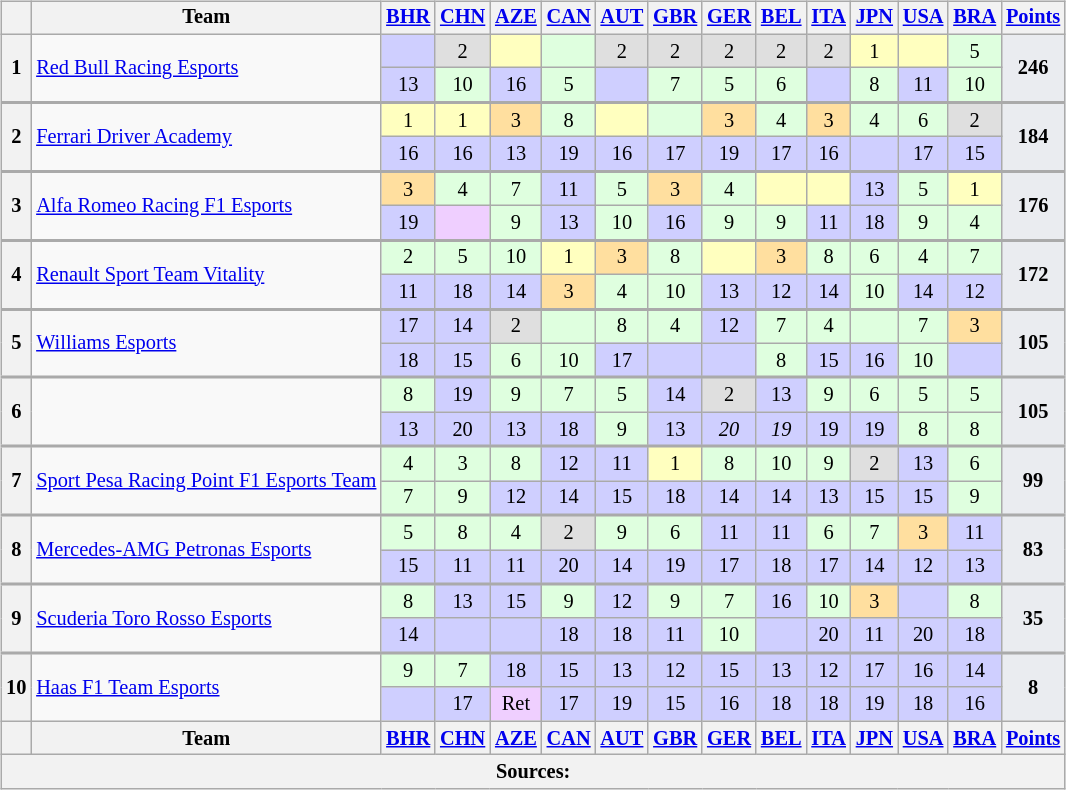<table>
<tr>
<td style="vertical-align:top;"><br><table class="wikitable" style="font-size:85%; text-align:center;">
<tr style="vertical-align:middle;">
<th style="vertical-align:middle"></th>
<th style="vertical-align:middle">Team</th>
<th><a href='#'>BHR</a><br></th>
<th><a href='#'>CHN</a><br></th>
<th><a href='#'>AZE</a><br></th>
<th><a href='#'>CAN</a><br></th>
<th><a href='#'>AUT</a><br></th>
<th><a href='#'>GBR</a><br></th>
<th><a href='#'>GER</a><br></th>
<th><a href='#'>BEL</a><br></th>
<th><a href='#'>ITA</a><br></th>
<th><a href='#'>JPN</a><br></th>
<th><a href='#'>USA</a><br></th>
<th><a href='#'>BRA</a><br></th>
<th style="vertical-align:middle"><a href='#'>Points</a></th>
</tr>
<tr>
<th rowspan="2">1</th>
<td rowspan="2" align="left"> <a href='#'>Red Bull Racing Esports</a></td>
<td style="background-color:#CFCFFF"></td>
<td style="background-color:#DFDFDF">2</td>
<td style="background-color:#FFFFBF"></td>
<td style="background-color:#DFFFDF"></td>
<td style="background-color:#DFDFDF">2</td>
<td style="background-color:#DFDFDF">2</td>
<td style="background-color:#DFDFDF">2</td>
<td style="background-color:#DFDFDF">2</td>
<td style="background-color:#DFDFDF">2</td>
<td style="background-color:#FFFFBF">1</td>
<td style="background-color:#FFFFBF"></td>
<td style="background-color:#DFFFDF">5</td>
<td rowspan="2" style="background-color:#EAECF0;text-align:center"><strong>246</strong></td>
</tr>
<tr>
<td style="background-color:#CFCFFF">13</td>
<td style="background-color:#DFFFDF">10</td>
<td style="background-color:#CFCFFF">16</td>
<td style="background-color:#DFFFDF">5</td>
<td style="background-color:#CFCFFF"></td>
<td style="background-color:#DFFFDF">7</td>
<td style="background-color:#DFFFDF">5</td>
<td style="background-color:#DFFFDF">6</td>
<td style="background-color:#CFCFFF"></td>
<td style="background-color:#DFFFDF">8</td>
<td style="background-color:#CFCFFF">11</td>
<td style="background-color:#DFFFDF">10</td>
</tr>
<tr style="border-top:2px solid #aaaaaa">
<th rowspan="2">2</th>
<td rowspan="2" align="left"> <a href='#'>Ferrari Driver Academy</a></td>
<td style="background-color:#FFFFBF">1</td>
<td style="background-color:#FFFFBF">1</td>
<td style="background-color:#FFDF9F">3</td>
<td style="background-color:#DFFFDF">8</td>
<td style="background-color:#FFFFBF"></td>
<td style="background-color:#DFFFDF"></td>
<td style="background-color:#FFDF9F">3</td>
<td style="background-color:#DFFFDF">4</td>
<td style="background-color:#FFDF9F">3</td>
<td style="background-color:#DFFFDF">4</td>
<td style="background-color:#DFFFDF">6</td>
<td style="background-color:#DFDFDF">2</td>
<td rowspan="2" style="background-color:#EAECF0;text-align:center"><strong>184</strong></td>
</tr>
<tr>
<td style="background-color:#CFCFFF">16</td>
<td style="background-color:#CFCFFF">16</td>
<td style="background-color:#CFCFFF">13</td>
<td style="background-color:#CFCFFF">19</td>
<td style="background-color:#CFCFFF">16</td>
<td style="background-color:#CFCFFF">17</td>
<td style="background-color:#CFCFFF">19</td>
<td style="background-color:#CFCFFF">17</td>
<td style="background-color:#CFCFFF">16</td>
<td style="background-color:#CFCFFF"></td>
<td style="background-color:#CFCFFF">17</td>
<td style="background-color:#CFCFFF">15</td>
</tr>
<tr style="border-top:2px solid #aaaaaa">
<th rowspan="2">3</th>
<td rowspan="2" nowrap="" align="left"> <a href='#'>Alfa Romeo Racing F1 Esports</a></td>
<td style="background-color:#FFDF9F">3</td>
<td style="background-color:#DFFFDF">4</td>
<td style="background-color:#DFFFDF">7</td>
<td style="background-color:#CFCFFF">11</td>
<td style="background-color:#DFFFDF">5</td>
<td style="background-color:#FFDF9F">3</td>
<td style="background-color:#DFFFDF">4</td>
<td style="background-color:#FFFFBF"></td>
<td style="background-color:#FFFFBF"></td>
<td style="background-color:#CFCFFF">13</td>
<td style="background-color:#DFFFDF">5</td>
<td style="background-color:#FFFFBF">1</td>
<td rowspan="2" style="background-color:#EAECF0;text-align:center"><strong>176</strong></td>
</tr>
<tr>
<td style="background-color:#CFCFFF">19</td>
<td style="background-color:#EFCFFF"></td>
<td style="background-color:#DFFFDF">9</td>
<td style="background-color:#CFCFFF">13</td>
<td style="background-color:#DFFFDF">10</td>
<td style="background-color:#CFCFFF">16</td>
<td style="background-color:#DFFFDF">9</td>
<td style="background-color:#DFFFDF">9</td>
<td style="background-color:#CFCFFF">11</td>
<td style="background-color:#CFCFFF">18</td>
<td style="background-color:#DFFFDF">9</td>
<td style="background-color:#DFFFDF">4</td>
</tr>
<tr style="border-top:2px solid #aaaaaa">
<th rowspan="2">4</th>
<td rowspan="2" align="left"> <a href='#'>Renault Sport Team Vitality</a></td>
<td style="background-color:#DFFFDF">2</td>
<td style="background-color:#DFFFDF">5</td>
<td style="background-color:#DFFFDF">10</td>
<td style="background-color:#FFFFBF">1</td>
<td style="background-color:#FFDF9F">3</td>
<td style="background-color:#DFFFDF">8</td>
<td style="background-color:#FFFFBF"></td>
<td style="background-color:#FFDF9F">3</td>
<td style="background-color:#DFFFDF">8</td>
<td style="background-color:#DFFFDF">6</td>
<td style="background-color:#DFFFDF">4</td>
<td style="background-color:#DFFFDF">7</td>
<td rowspan="2" style="background-color:#EAECF0;text-align:center"><strong>172</strong></td>
</tr>
<tr>
<td style="background-color:#CFCFFF">11</td>
<td style="background-color:#CFCFFF">18</td>
<td style="background-color:#CFCFFF">14</td>
<td style="background-color:#FFDF9F">3</td>
<td style="background-color:#DFFFDF">4</td>
<td style="background-color:#DFFFDF">10</td>
<td style="background-color:#CFCFFF">13</td>
<td style="background-color:#CFCFFF">12</td>
<td style="background-color:#CFCFFF">14</td>
<td style="background-color:#DFFFDF">10</td>
<td style="background-color:#CFCFFF">14</td>
<td style="background-color:#CFCFFF">12</td>
</tr>
<tr style="border-top:2px solid #aaaaaa">
<th rowspan="2">5</th>
<td rowspan="2" align="left"> <a href='#'>Williams Esports</a></td>
<td style="background-color:#CFCFFF">17</td>
<td style="background-color:#CFCFFF">14</td>
<td style="background-color:#DFDFDF">2</td>
<td style="background-color:#DFFFDF"></td>
<td style="background-color:#DFFFDF">8</td>
<td style="background-color:#DFFFDF">4</td>
<td style="background-color:#CFCFFF">12</td>
<td style="background-color:#DFFFDF">7</td>
<td style="background-color:#DFFFDF">4</td>
<td style="background-color:#DFFFDF"></td>
<td style="background-color:#DFFFDF">7</td>
<td style="background-color:#FFDF9F">3</td>
<td rowspan="2" style="background-color:#EAECF0;text-align:center"><strong>105</strong></td>
</tr>
<tr>
<td style="background-color:#CFCFFF">18</td>
<td style="background-color:#CFCFFF">15</td>
<td style="background-color:#DFFFDF">6</td>
<td style="background-color:#DFFFDF">10</td>
<td style="background-color:#CFCFFF">17</td>
<td style="background-color:#CFCFFF"></td>
<td style="background-color:#CFCFFF"></td>
<td style="background-color:#DFFFDF">8</td>
<td style="background-color:#CFCFFF">15</td>
<td style="background-color:#CFCFFF">16</td>
<td style="background-color:#DFFFDF">10</td>
<td style="background-color:#CFCFFF"></td>
</tr>
<tr style="border-top:2px solid #aaaaaa">
<th rowspan="2">6</th>
<td rowspan="2" align="left"></td>
<td style="background-color:#DFFFDF">8</td>
<td style="background-color:#CFCFFF">19</td>
<td style="background-color:#DFFFDF">9</td>
<td style="background-color:#DFFFDF">7</td>
<td style="background-color:#DFFFDF">5</td>
<td style="background-color:#CFCFFF">14</td>
<td style="background-color:#DFDFDF">2</td>
<td style="background-color:#CFCFFF">13</td>
<td style="background-color:#DFFFDF">9</td>
<td style="background-color:#DFFFDF">6</td>
<td style="background-color:#DFFFDF">5</td>
<td style="background-color:#DFFFDF">5</td>
<td rowspan="2" style="background-color:#EAECF0;text-align:center"><strong>105</strong></td>
</tr>
<tr>
<td style="background-color:#CFCFFF">13</td>
<td style="background-color:#CFCFFF">20</td>
<td style="background-color:#CFCFFF">13</td>
<td style="background-color:#CFCFFF">18</td>
<td style="background-color:#DFFFDF">9</td>
<td style="background-color:#CFCFFF">13</td>
<td style="background-color:#CFCFFF"><em>20</em></td>
<td style="background-color:#CFCFFF"><em>19</em></td>
<td style="background-color:#CFCFFF">19</td>
<td style="background-color:#CFCFFF">19</td>
<td style="background-color:#DFFFDF">8</td>
<td style="background-color:#DFFFDF">8</td>
</tr>
<tr style="border-top:2px solid #aaaaaa">
<th rowspan="2">7</th>
<td rowspan="2" nowrap="" align="left"> <a href='#'>Sport Pesa Racing Point F1 Esports Team</a></td>
<td style="background-color:#DFFFDF">4</td>
<td style="background-color:#DFFFDF">3</td>
<td style="background-color:#DFFFDF">8</td>
<td style="background-color:#CFCFFF">12</td>
<td style="background-color:#CFCFFF">11</td>
<td style="background-color:#FFFFBF">1</td>
<td style="background-color:#DFFFDF">8</td>
<td style="background-color:#DFFFDF">10</td>
<td style="background-color:#DFFFDF">9</td>
<td style="background-color:#DFDFDF">2</td>
<td style="background-color:#CFCFFF">13</td>
<td style="background-color:#DFFFDF">6</td>
<td rowspan="2" style="background-color:#EAECF0;text-align:center"><strong>99</strong></td>
</tr>
<tr>
<td style="background-color:#DFFFDF">7</td>
<td style="background-color:#DFFFDF">9</td>
<td style="background-color:#CFCFFF">12</td>
<td style="background-color:#CFCFFF">14</td>
<td style="background-color:#CFCFFF">15</td>
<td style="background-color:#CFCFFF">18</td>
<td style="background-color:#CFCFFF">14</td>
<td style="background-color:#CFCFFF">14</td>
<td style="background-color:#CFCFFF">13</td>
<td style="background-color:#CFCFFF">15</td>
<td style="background-color:#CFCFFF">15</td>
<td style="background-color:#DFFFDF">9</td>
</tr>
<tr style="border-top:2px solid #aaaaaa">
<th rowspan="2">8</th>
<td rowspan="2" align="left"> <a href='#'>Mercedes-AMG Petronas Esports</a></td>
<td style="background-color:#DFFFDF">5</td>
<td style="background-color:#DFFFDF">8</td>
<td style="background-color:#DFFFDF">4</td>
<td style="background-color:#DFDFDF">2</td>
<td style="background-color:#DFFFDF">9</td>
<td style="background-color:#DFFFDF">6</td>
<td style="background-color:#CFCFFF">11</td>
<td style="background-color:#CFCFFF">11</td>
<td style="background-color:#DFFFDF">6</td>
<td style="background-color:#DFFFDF">7</td>
<td style="background-color:#FFDF9F">3</td>
<td style="background-color:#CFCFFF">11</td>
<td rowspan="2" style="background-color:#EAECF0;text-align:center"><strong>83</strong></td>
</tr>
<tr>
<td style="background-color:#CFCFFF">15</td>
<td style="background-color:#CFCFFF">11</td>
<td style="background-color:#CFCFFF">11</td>
<td style="background-color:#CFCFFF">20</td>
<td style="background-color:#CFCFFF">14</td>
<td style="background-color:#CFCFFF">19</td>
<td style="background-color:#CFCFFF">17</td>
<td style="background-color:#CFCFFF">18</td>
<td style="background-color:#CFCFFF">17</td>
<td style="background-color:#CFCFFF">14</td>
<td style="background-color:#CFCFFF">12</td>
<td style="background-color:#CFCFFF">13</td>
</tr>
<tr style="border-top:2px solid #aaaaaa">
<th rowspan="2">9</th>
<td rowspan="2" align="left"> <a href='#'>Scuderia Toro Rosso Esports</a></td>
<td style="background-color:#DFFFDF">8</td>
<td style="background-color:#CFCFFF">13</td>
<td style="background-color:#CFCFFF">15</td>
<td style="background-color:#DFFFDF">9</td>
<td style="background-color:#CFCFFF">12</td>
<td style="background-color:#DFFFDF">9</td>
<td style="background-color:#DFFFDF">7</td>
<td style="background-color:#CFCFFF">16</td>
<td style="background-color:#DFFFDF">10</td>
<td style="background-color:#FFDF9F">3</td>
<td style="background-color:#CFCFFF"></td>
<td style="background-color:#DFFFDF">8</td>
<td rowspan="2" style="background-color:#EAECF0;text-align:center"><strong>35</strong></td>
</tr>
<tr>
<td style="background-color:#CFCFFF">14</td>
<td style="background-color:#CFCFFF"></td>
<td style="background-color:#CFCFFF"></td>
<td style="background-color:#CFCFFF">18</td>
<td style="background-color:#CFCFFF">18</td>
<td style="background-color:#CFCFFF">11</td>
<td style="background-color:#DFFFDF">10</td>
<td style="background-color:#CFCFFF"></td>
<td style="background-color:#CFCFFF">20</td>
<td style="background-color:#CFCFFF">11</td>
<td style="background-color:#CFCFFF">20</td>
<td style="background-color:#CFCFFF">18</td>
</tr>
<tr style="border-top:2px solid #aaaaaa">
<th rowspan="2">10</th>
<td rowspan="2" align="left"> <a href='#'>Haas F1 Team Esports</a></td>
<td style="background-color:#DFFFDF">9</td>
<td style="background-color:#DFFFDF">7</td>
<td style="background-color:#CFCFFF">18</td>
<td style="background-color:#CFCFFF">15</td>
<td style="background-color:#CFCFFF">13</td>
<td style="background-color:#CFCFFF">12</td>
<td style="background-color:#CFCFFF">15</td>
<td style="background-color:#CFCFFF">13</td>
<td style="background-color:#CFCFFF">12</td>
<td style="background-color:#CFCFFF">17</td>
<td style="background-color:#CFCFFF">16</td>
<td style="background-color:#CFCFFF">14</td>
<td rowspan="2" style="background-color:#EAECF0;text-align:center"><strong>8</strong></td>
</tr>
<tr>
<td style="background-color:#CFCFFF"></td>
<td style="background-color:#CFCFFF">17</td>
<td style="background-color:#EFCFFF">Ret</td>
<td style="background-color:#CFCFFF">17</td>
<td style="background-color:#CFCFFF">19</td>
<td style="background-color:#CFCFFF">15</td>
<td style="background-color:#CFCFFF">16</td>
<td style="background-color:#CFCFFF">18</td>
<td style="background-color:#CFCFFF">18</td>
<td style="background-color:#CFCFFF">19</td>
<td style="background-color:#CFCFFF">18</td>
<td style="background-color:#CFCFFF">16</td>
</tr>
<tr style="vertical-align:middle;">
<th style="vertical-align:middle"></th>
<th style="vertical-align:middle">Team</th>
<th><a href='#'>BHR</a><br></th>
<th><a href='#'>CHN</a><br></th>
<th><a href='#'>AZE</a><br></th>
<th><a href='#'>CAN</a><br></th>
<th><a href='#'>AUT</a><br></th>
<th><a href='#'>GBR</a><br></th>
<th><a href='#'>GER</a><br></th>
<th><a href='#'>BEL</a><br></th>
<th><a href='#'>ITA</a><br></th>
<th><a href='#'>JPN</a><br></th>
<th><a href='#'>USA</a><br></th>
<th><a href='#'>BRA</a><br></th>
<th style="vertical-align:middle"><a href='#'>Points</a></th>
</tr>
<tr>
<th colspan="15"><strong>Sources:</strong></th>
</tr>
</table>
</td>
<td style="vertical-align:top;"><br><br></td>
</tr>
</table>
